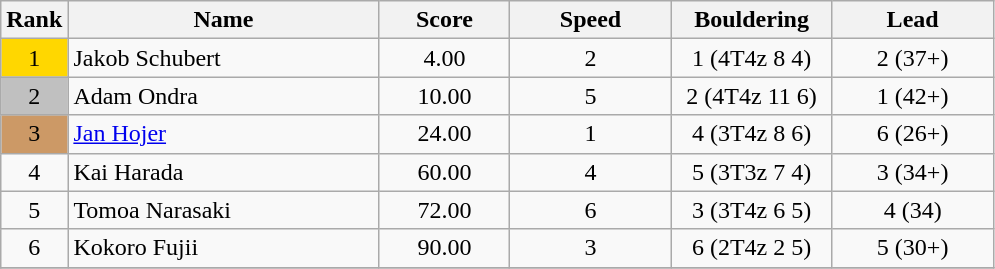<table class="wikitable">
<tr>
<th>Rank</th>
<th width = "200">Name</th>
<th width = "80">Score</th>
<th width = "100">Speed</th>
<th width = "100">Bouldering</th>
<th width = "100">Lead</th>
</tr>
<tr>
<td align="center" style="background: gold">1</td>
<td> Jakob Schubert</td>
<td align="center">4.00</td>
<td align="center">2</td>
<td align="center">1 (4T4z 8 4)</td>
<td align="center">2 (37+)</td>
</tr>
<tr>
<td align="center" style="background: silver">2</td>
<td> Adam Ondra</td>
<td align="center">10.00</td>
<td align="center">5</td>
<td align="center">2 (4T4z 11 6)</td>
<td align="center">1 (42+)</td>
</tr>
<tr>
<td align="center" style="background: #cc9966">3</td>
<td> <a href='#'>Jan Hojer</a></td>
<td align="center">24.00</td>
<td align="center">1</td>
<td align="center">4 (3T4z 8 6)</td>
<td align="center">6 (26+)</td>
</tr>
<tr>
<td align="center">4</td>
<td> Kai Harada</td>
<td align="center">60.00</td>
<td align="center">4</td>
<td align="center">5 (3T3z 7 4)</td>
<td align="center">3 (34+)</td>
</tr>
<tr>
<td align="center">5</td>
<td> Tomoa Narasaki</td>
<td align="center">72.00</td>
<td align="center">6</td>
<td align="center">3 (3T4z 6 5)</td>
<td align="center">4 (34)</td>
</tr>
<tr>
<td align="center">6</td>
<td> Kokoro Fujii</td>
<td align="center">90.00</td>
<td align="center">3</td>
<td align="center">6 (2T4z 2 5)</td>
<td align="center">5 (30+)</td>
</tr>
<tr>
</tr>
</table>
